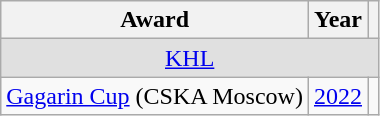<table class="wikitable">
<tr>
<th>Award</th>
<th>Year</th>
<th></th>
</tr>
<tr ALIGN="center" bgcolor="#e0e0e0">
<td colspan="3"><a href='#'>KHL</a></td>
</tr>
<tr>
<td><a href='#'>Gagarin Cup</a> (CSKA Moscow)</td>
<td><a href='#'>2022</a></td>
<td></td>
</tr>
</table>
